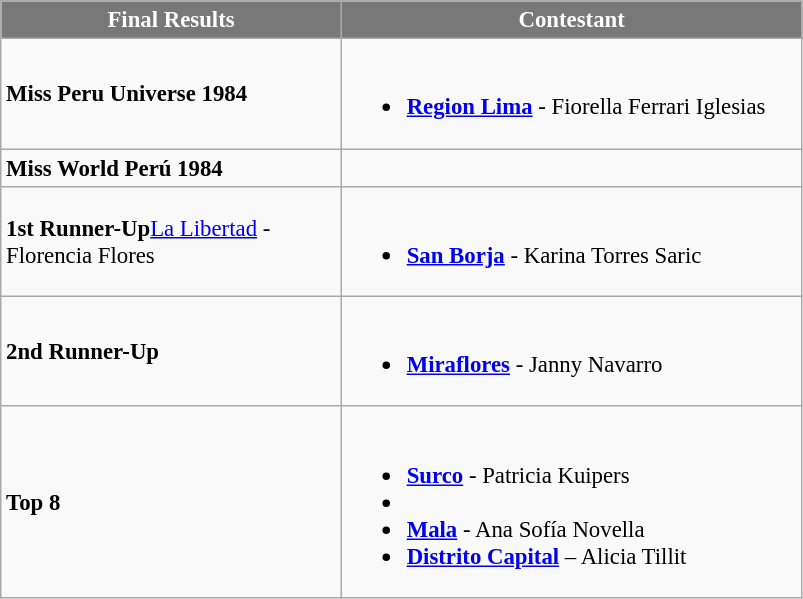<table class="wikitable sortable" style="font-size: 95%;">
<tr>
<th width="220" style="background-color:#787878;color:#FFFFFF;">Final Results</th>
<th width="300" style="background-color:#787878;color:#FFFFFF;">Contestant</th>
</tr>
<tr>
<td><strong>Miss Peru Universe 1984</strong></td>
<td><br><ul><li> <strong><a href='#'>Region Lima</a></strong> - Fiorella Ferrari Iglesias</li></ul></td>
</tr>
<tr>
<td><strong>Miss World Perú 1984</strong></td>
</tr>
<tr>
<td><strong>1st Runner-Up</strong><a href='#'>La Libertad</a> - Florencia Flores</td>
<td><br><ul><li> <strong><a href='#'>San Borja</a></strong> -  Karina Torres Saric</li></ul></td>
</tr>
<tr>
<td><strong>2nd Runner-Up</strong></td>
<td><br><ul><li> <strong><a href='#'>Miraflores</a></strong> - Janny Navarro</li></ul></td>
</tr>
<tr>
<td><strong>Top 8</strong></td>
<td><br><ul><li> <strong><a href='#'>Surco</a></strong> - Patricia Kuipers</li><li></li><li><strong><a href='#'>Mala</a></strong> - Ana Sofía Novella</li><li> <strong><a href='#'>Distrito Capital</a></strong> – Alicia Tillit</li></ul></td>
</tr>
</table>
